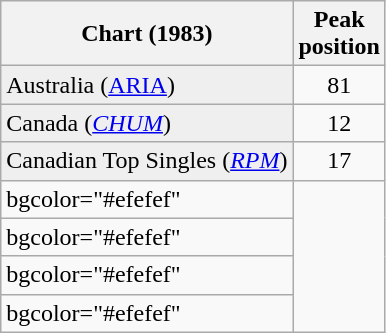<table class="wikitable sortable plainrowheaders">
<tr>
<th>Chart (1983)</th>
<th>Peak<br>position</th>
</tr>
<tr>
<td bgcolor="#efefef">Australia (<a href='#'>ARIA</a>)</td>
<td align="center">81</td>
</tr>
<tr>
<td bgcolor="#efefef">Canada (<a href='#'><em>CHUM</em></a>)</td>
<td align="center">12</td>
</tr>
<tr>
<td bgcolor="#efefef">Canadian Top Singles (<a href='#'><em>RPM</em></a>)</td>
<td align="center">17</td>
</tr>
<tr>
<td>bgcolor="#efefef" </td>
</tr>
<tr>
<td>bgcolor="#efefef" </td>
</tr>
<tr>
<td>bgcolor="#efefef" </td>
</tr>
<tr>
<td>bgcolor="#efefef" </td>
</tr>
</table>
